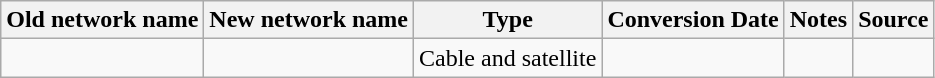<table class="wikitable">
<tr>
<th>Old network name</th>
<th>New network name</th>
<th>Type</th>
<th>Conversion Date</th>
<th>Notes</th>
<th>Source</th>
</tr>
<tr>
<td><a href='#'></a></td>
<td></td>
<td>Cable and satellite</td>
<td></td>
<td></td>
<td></td>
</tr>
</table>
